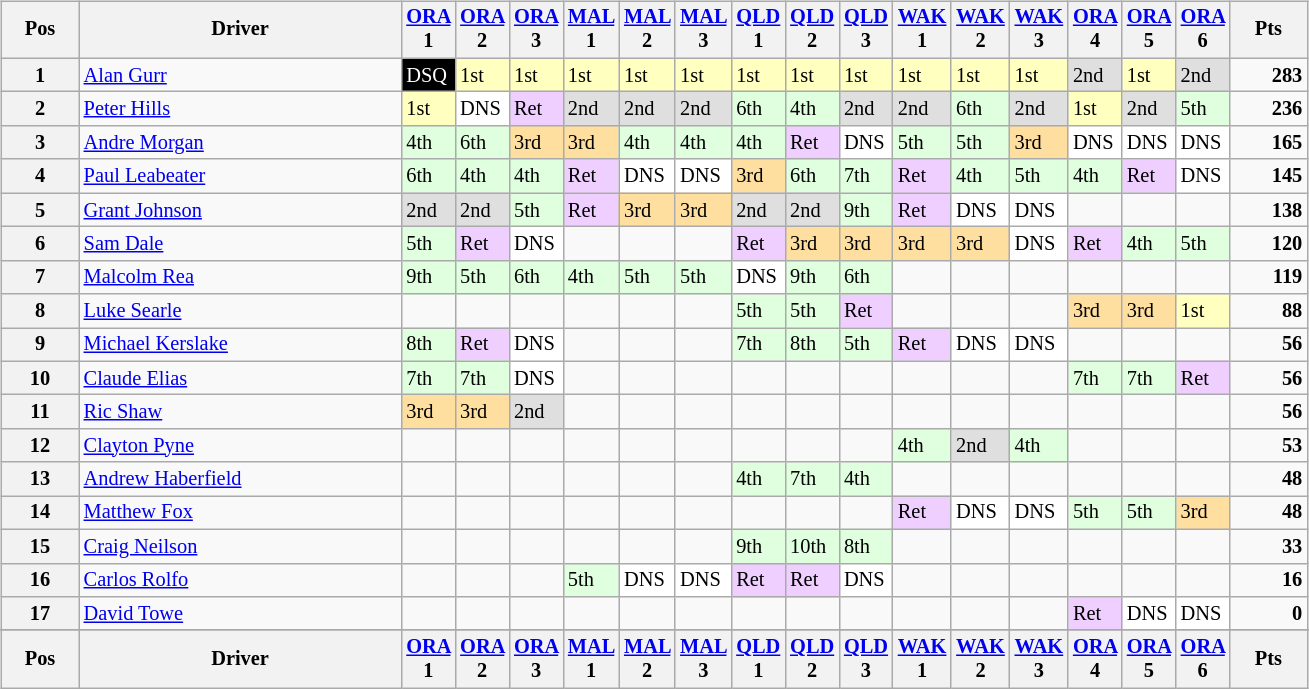<table>
<tr>
<td><br><table class="wikitable" style="font-size: 85%">
<tr>
<th valign="middle">Pos</th>
<th valign="middle">Driver</th>
<th width='2%'><a href='#'>ORA</a> 1</th>
<th width='2%'><a href='#'>ORA</a> 2</th>
<th width='2%'><a href='#'>ORA</a> 3</th>
<th width="2%"><a href='#'>MAL</a> 1</th>
<th width="2%"><a href='#'>MAL</a> 2</th>
<th width="2%"><a href='#'>MAL</a> 3</th>
<th width="2%"><a href='#'>QLD</a> 1</th>
<th width="2%"><a href='#'>QLD</a> 2</th>
<th width="2%"><a href='#'>QLD</a> 3</th>
<th width="2%"><a href='#'>WAK</a> 1</th>
<th width="2%"><a href='#'>WAK</a> 2</th>
<th width="2%"><a href='#'>WAK</a> 3</th>
<th width='2%'><a href='#'>ORA</a> 4</th>
<th width='2%'><a href='#'>ORA</a> 5</th>
<th width='2%'><a href='#'>ORA</a> 6</th>
<th valign="middle">Pts</th>
</tr>
<tr>
<th>1</th>
<td><a href='#'>Alan Gurr</a></td>
<td style="background:#000000; color:white;">DSQ</td>
<td style="background:#ffffbf;">1st</td>
<td style="background:#ffffbf;">1st</td>
<td style="background:#ffffbf;">1st</td>
<td style="background:#ffffbf;">1st</td>
<td style="background:#ffffbf;">1st</td>
<td style="background:#ffffbf;">1st</td>
<td style="background:#ffffbf;">1st</td>
<td style="background:#ffffbf;">1st</td>
<td style="background:#ffffbf;">1st</td>
<td style="background:#ffffbf;">1st</td>
<td style="background:#ffffbf;">1st</td>
<td style="background:#dfdfdf;">2nd</td>
<td style="background:#ffffbf;">1st</td>
<td style="background:#dfdfdf;">2nd</td>
<td align="right"><strong>283</strong></td>
</tr>
<tr>
<th>2</th>
<td><a href='#'>Peter Hills</a></td>
<td style="background:#ffffbf;">1st</td>
<td style="background:#ffffff;">DNS</td>
<td style="background:#efcfff;">Ret</td>
<td style="background:#dfdfdf;">2nd</td>
<td style="background:#dfdfdf;">2nd</td>
<td style="background:#dfdfdf;">2nd</td>
<td style="background:#dfffdf;">6th</td>
<td style="background:#dfffdf;">4th</td>
<td style="background:#dfdfdf;">2nd</td>
<td style="background:#dfdfdf;">2nd</td>
<td style="background:#dfffdf;">6th</td>
<td style="background:#dfdfdf;">2nd</td>
<td style="background:#ffffbf;">1st</td>
<td style="background:#dfdfdf;">2nd</td>
<td style="background:#dfffdf;">5th</td>
<td align="right"><strong>236</strong></td>
</tr>
<tr>
<th>3</th>
<td><a href='#'>Andre Morgan</a></td>
<td style="background:#dfffdf;">4th</td>
<td style="background:#dfffdf;">6th</td>
<td style="background:#ffdf9f;">3rd</td>
<td style="background:#ffdf9f;">3rd</td>
<td style="background:#dfffdf;">4th</td>
<td style="background:#dfffdf;">4th</td>
<td style="background:#dfffdf;">4th</td>
<td style="background:#efcfff;">Ret</td>
<td style="background:#ffffff;">DNS</td>
<td style="background:#dfffdf;">5th</td>
<td style="background:#dfffdf;">5th</td>
<td style="background:#ffdf9f;">3rd</td>
<td style="background:#ffffff;">DNS</td>
<td style="background:#ffffff;">DNS</td>
<td style="background:#ffffff;">DNS</td>
<td align="right"><strong>165</strong></td>
</tr>
<tr>
<th>4</th>
<td><a href='#'>Paul Leabeater</a></td>
<td style="background:#dfffdf;">6th</td>
<td style="background:#dfffdf;">4th</td>
<td style="background:#dfffdf;">4th</td>
<td style="background:#efcfff;">Ret</td>
<td style="background:#ffffff;">DNS</td>
<td style="background:#ffffff;">DNS</td>
<td style="background:#ffdf9f;">3rd</td>
<td style="background:#dfffdf;">6th</td>
<td style="background:#dfffdf;">7th</td>
<td style="background:#efcfff;">Ret</td>
<td style="background:#dfffdf;">4th</td>
<td style="background:#dfffdf;">5th</td>
<td style="background:#dfffdf;">4th</td>
<td style="background:#efcfff;">Ret</td>
<td style="background:#ffffff;">DNS</td>
<td align="right"><strong>145</strong></td>
</tr>
<tr>
<th>5</th>
<td><a href='#'>Grant Johnson</a></td>
<td style="background:#dfdfdf;">2nd</td>
<td style="background:#dfdfdf;">2nd</td>
<td style="background:#dfffdf;">5th</td>
<td style="background:#efcfff;">Ret</td>
<td style="background:#ffdf9f;">3rd</td>
<td style="background:#ffdf9f;">3rd</td>
<td style="background:#dfdfdf;">2nd</td>
<td style="background:#dfdfdf;">2nd</td>
<td style="background:#dfffdf;">9th</td>
<td style="background:#efcfff;">Ret</td>
<td style="background:#ffffff;">DNS</td>
<td style="background:#ffffff;">DNS</td>
<td></td>
<td></td>
<td></td>
<td align="right"><strong>138</strong></td>
</tr>
<tr>
<th>6</th>
<td><a href='#'>Sam Dale</a></td>
<td style="background:#dfffdf;">5th</td>
<td style="background:#efcfff;">Ret</td>
<td style="background:#ffffff;">DNS</td>
<td></td>
<td></td>
<td></td>
<td style="background:#efcfff;">Ret</td>
<td style="background:#ffdf9f;">3rd</td>
<td style="background:#ffdf9f;">3rd</td>
<td style="background:#ffdf9f;">3rd</td>
<td style="background:#ffdf9f;">3rd</td>
<td style="background:#ffffff;">DNS</td>
<td style="background:#efcfff;">Ret</td>
<td style="background:#dfffdf;">4th</td>
<td style="background:#dfffdf;">5th</td>
<td align="right"><strong>120</strong></td>
</tr>
<tr>
<th>7</th>
<td><a href='#'>Malcolm Rea</a></td>
<td style="background:#dfffdf;">9th</td>
<td style="background:#dfffdf;">5th</td>
<td style="background:#dfffdf;">6th</td>
<td style="background:#dfffdf;">4th</td>
<td style="background:#dfffdf;">5th</td>
<td style="background:#dfffdf;">5th</td>
<td style="background:#ffffff;">DNS</td>
<td style="background:#dfffdf;">9th</td>
<td style="background:#dfffdf;">6th</td>
<td></td>
<td></td>
<td></td>
<td></td>
<td></td>
<td></td>
<td align="right"><strong>119</strong></td>
</tr>
<tr>
<th>8</th>
<td><a href='#'>Luke Searle</a></td>
<td></td>
<td></td>
<td></td>
<td></td>
<td></td>
<td></td>
<td style="background:#dfffdf;">5th</td>
<td style="background:#dfffdf;">5th</td>
<td style="background:#efcfff;">Ret</td>
<td></td>
<td></td>
<td></td>
<td style="background:#ffdf9f;">3rd</td>
<td style="background:#ffdf9f;">3rd</td>
<td style="background:#ffffbf;">1st</td>
<td align="right"><strong>88</strong></td>
</tr>
<tr>
<th>9</th>
<td><a href='#'>Michael Kerslake</a></td>
<td style="background:#dfffdf;">8th</td>
<td style="background:#efcfff;">Ret</td>
<td style="background:#ffffff;">DNS</td>
<td></td>
<td></td>
<td></td>
<td style="background:#dfffdf;">7th</td>
<td style="background:#dfffdf;">8th</td>
<td style="background:#dfffdf;">5th</td>
<td style="background:#efcfff;">Ret</td>
<td style="background:#ffffff;">DNS</td>
<td style="background:#ffffff;">DNS</td>
<td></td>
<td></td>
<td></td>
<td align="right"><strong>56</strong></td>
</tr>
<tr>
<th>10</th>
<td><a href='#'>Claude Elias</a></td>
<td style="background:#dfffdf;">7th</td>
<td style="background:#dfffdf;">7th</td>
<td style="background:#ffffff;">DNS</td>
<td></td>
<td></td>
<td></td>
<td></td>
<td></td>
<td></td>
<td></td>
<td></td>
<td></td>
<td style="background:#dfffdf;">7th</td>
<td style="background:#dfffdf;">7th</td>
<td style="background:#efcfff;">Ret</td>
<td align="right"><strong>56</strong></td>
</tr>
<tr>
<th>11</th>
<td><a href='#'>Ric Shaw</a></td>
<td style="background:#ffdf9f;">3rd</td>
<td style="background:#ffdf9f;">3rd</td>
<td style="background:#dfdfdf;">2nd</td>
<td></td>
<td></td>
<td></td>
<td></td>
<td></td>
<td></td>
<td></td>
<td></td>
<td></td>
<td></td>
<td></td>
<td></td>
<td align="right"><strong>56</strong></td>
</tr>
<tr>
<th>12</th>
<td><a href='#'>Clayton Pyne</a></td>
<td></td>
<td></td>
<td></td>
<td></td>
<td></td>
<td></td>
<td></td>
<td></td>
<td></td>
<td style="background:#dfffdf;">4th</td>
<td style="background:#dfdfdf;">2nd</td>
<td style="background:#dfffdf;">4th</td>
<td></td>
<td></td>
<td></td>
<td align="right"><strong>53</strong></td>
</tr>
<tr>
<th>13</th>
<td><a href='#'>Andrew Haberfield</a></td>
<td></td>
<td></td>
<td></td>
<td></td>
<td></td>
<td></td>
<td style="background:#dfffdf;">4th</td>
<td style="background:#dfffdf;">7th</td>
<td style="background:#dfffdf;">4th</td>
<td></td>
<td></td>
<td></td>
<td></td>
<td></td>
<td></td>
<td align="right"><strong>48</strong></td>
</tr>
<tr>
<th>14</th>
<td><a href='#'>Matthew Fox</a></td>
<td></td>
<td></td>
<td></td>
<td></td>
<td></td>
<td></td>
<td></td>
<td></td>
<td></td>
<td style="background:#efcfff;">Ret</td>
<td style="background:#ffffff;">DNS</td>
<td style="background:#ffffff;">DNS</td>
<td style="background:#dfffdf;">5th</td>
<td style="background:#dfffdf;">5th</td>
<td style="background:#ffdf9f;">3rd</td>
<td align="right"><strong>48</strong></td>
</tr>
<tr>
<th>15</th>
<td><a href='#'>Craig Neilson</a></td>
<td></td>
<td></td>
<td></td>
<td></td>
<td></td>
<td></td>
<td style="background:#dfffdf;">9th</td>
<td style="background:#dfffdf;">10th</td>
<td style="background:#dfffdf;">8th</td>
<td></td>
<td></td>
<td></td>
<td></td>
<td></td>
<td></td>
<td align="right"><strong>33</strong></td>
</tr>
<tr>
<th>16</th>
<td><a href='#'>Carlos Rolfo</a></td>
<td></td>
<td></td>
<td></td>
<td style="background:#dfffdf;">5th</td>
<td style="background:#ffffff;">DNS</td>
<td style="background:#ffffff;">DNS</td>
<td style="background:#efcfff;">Ret</td>
<td style="background:#efcfff;">Ret</td>
<td style="background:#ffffff;">DNS</td>
<td></td>
<td></td>
<td></td>
<td></td>
<td></td>
<td></td>
<td align="right"><strong>16</strong></td>
</tr>
<tr>
<th>17</th>
<td><a href='#'>David Towe</a></td>
<td></td>
<td></td>
<td></td>
<td></td>
<td></td>
<td></td>
<td></td>
<td></td>
<td></td>
<td></td>
<td></td>
<td></td>
<td style="background:#efcfff;">Ret</td>
<td style="background:#ffffff;">DNS</td>
<td style="background:#ffffff;">DNS</td>
<td align="right"><strong>0</strong></td>
</tr>
<tr>
</tr>
<tr style="background: #f9f9f9" valign="top">
<th valign="middle">Pos</th>
<th valign="middle">Driver</th>
<th width='2%'><a href='#'>ORA</a> 1</th>
<th width='2%'><a href='#'>ORA</a> 2</th>
<th width='2%'><a href='#'>ORA</a> 3</th>
<th width="2%"><a href='#'>MAL</a> 1</th>
<th width="2%"><a href='#'>MAL</a> 2</th>
<th width="2%"><a href='#'>MAL</a> 3</th>
<th width="2%"><a href='#'>QLD</a> 1</th>
<th width="2%"><a href='#'>QLD</a> 2</th>
<th width="2%"><a href='#'>QLD</a> 3</th>
<th width="2%"><a href='#'>WAK</a> 1</th>
<th width="2%"><a href='#'>WAK</a> 2</th>
<th width="2%"><a href='#'>WAK</a> 3</th>
<th width='2%'><a href='#'>ORA</a> 4</th>
<th width='2%'><a href='#'>ORA</a> 5</th>
<th width='2%'><a href='#'>ORA</a> 6</th>
<th valign="middle">Pts</th>
</tr>
</table>
</td>
<td valign="top"><br></td>
</tr>
</table>
